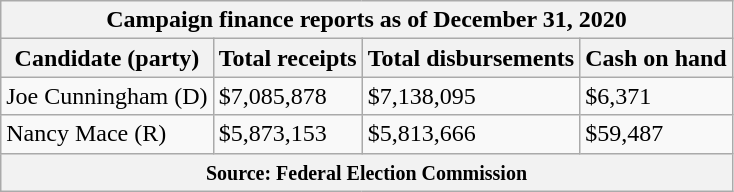<table class="wikitable sortable">
<tr>
<th colspan=4>Campaign finance reports as of December 31, 2020</th>
</tr>
<tr style="text-align:center;">
<th>Candidate (party)</th>
<th>Total receipts</th>
<th>Total disbursements</th>
<th>Cash on hand</th>
</tr>
<tr>
<td>Joe Cunningham (D)</td>
<td>$7,085,878</td>
<td>$7,138,095</td>
<td>$6,371</td>
</tr>
<tr>
<td>Nancy Mace (R)</td>
<td>$5,873,153</td>
<td>$5,813,666</td>
<td>$59,487</td>
</tr>
<tr>
<th colspan="4"><small>Source: Federal Election Commission</small></th>
</tr>
</table>
